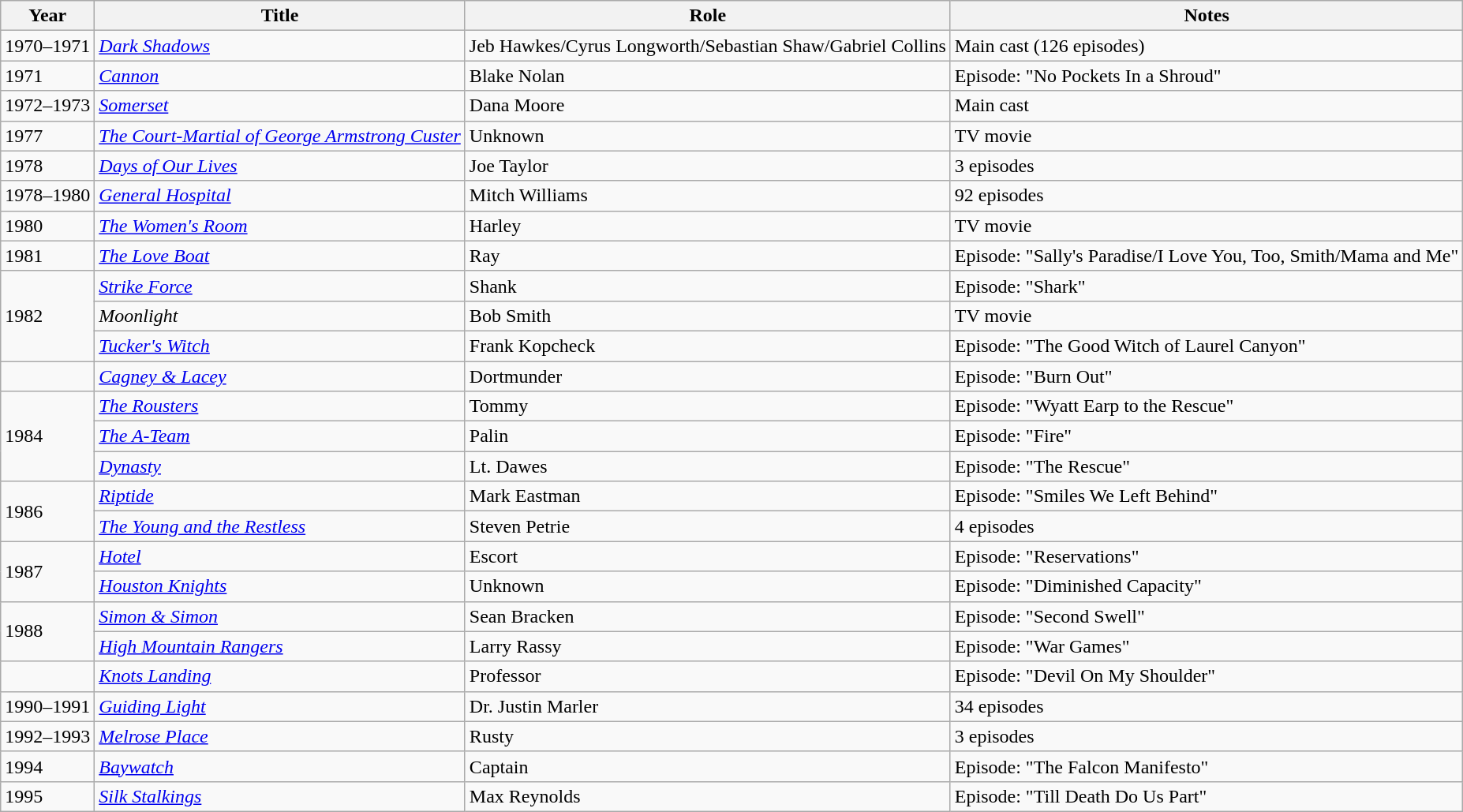<table class="wikitable">
<tr>
<th>Year</th>
<th>Title</th>
<th>Role</th>
<th>Notes</th>
</tr>
<tr>
<td>1970–1971</td>
<td><em><a href='#'>Dark Shadows</a></em></td>
<td>Jeb Hawkes/Cyrus Longworth/Sebastian Shaw/Gabriel Collins</td>
<td>Main cast (126 episodes)</td>
</tr>
<tr>
<td>1971</td>
<td><em><a href='#'>Cannon</a></em></td>
<td>Blake Nolan</td>
<td>Episode: "No Pockets In a Shroud"</td>
</tr>
<tr>
<td>1972–1973</td>
<td><em><a href='#'>Somerset</a></em></td>
<td>Dana Moore</td>
<td>Main cast</td>
</tr>
<tr>
<td>1977</td>
<td><em><a href='#'>The Court-Martial of George Armstrong Custer</a></em></td>
<td>Unknown</td>
<td>TV movie</td>
</tr>
<tr>
<td>1978</td>
<td><em><a href='#'>Days of Our Lives</a></em></td>
<td>Joe Taylor</td>
<td>3 episodes</td>
</tr>
<tr>
<td>1978–1980</td>
<td><em><a href='#'>General Hospital</a></em></td>
<td>Mitch Williams</td>
<td>92 episodes</td>
</tr>
<tr>
<td>1980</td>
<td><em><a href='#'>The Women's Room</a></em></td>
<td>Harley</td>
<td>TV movie</td>
</tr>
<tr>
<td>1981</td>
<td><em><a href='#'>The Love Boat</a></em></td>
<td>Ray</td>
<td>Episode: "Sally's Paradise/I Love You, Too, Smith/Mama and Me"</td>
</tr>
<tr>
<td rowspan="3">1982</td>
<td><em><a href='#'>Strike Force</a></em></td>
<td>Shank</td>
<td>Episode: "Shark"</td>
</tr>
<tr>
<td><em>Moonlight</em></td>
<td>Bob Smith</td>
<td>TV movie</td>
</tr>
<tr>
<td><em><a href='#'>Tucker's Witch</a></em></td>
<td>Frank Kopcheck</td>
<td>Episode: "The Good Witch of Laurel Canyon"</td>
</tr>
<tr>
<td></td>
<td><em><a href='#'>Cagney & Lacey</a></em></td>
<td>Dortmunder</td>
<td>Episode: "Burn Out"</td>
</tr>
<tr>
<td rowspan=3>1984</td>
<td><em><a href='#'>The Rousters</a></em></td>
<td>Tommy</td>
<td>Episode: "Wyatt Earp to the Rescue"</td>
</tr>
<tr>
<td><em><a href='#'>The A-Team</a></em></td>
<td>Palin</td>
<td>Episode: "Fire"</td>
</tr>
<tr>
<td><em><a href='#'>Dynasty</a></em></td>
<td>Lt. Dawes</td>
<td>Episode: "The Rescue"</td>
</tr>
<tr>
<td rowspan=2>1986</td>
<td><em><a href='#'>Riptide</a></em></td>
<td>Mark Eastman</td>
<td>Episode: "Smiles We Left Behind"</td>
</tr>
<tr>
<td><em><a href='#'>The Young and the Restless</a></em></td>
<td>Steven Petrie</td>
<td>4 episodes</td>
</tr>
<tr>
<td rowspan=2>1987</td>
<td><em><a href='#'>Hotel</a></em></td>
<td>Escort</td>
<td>Episode: "Reservations"</td>
</tr>
<tr>
<td><em><a href='#'>Houston Knights</a></em></td>
<td>Unknown</td>
<td>Episode: "Diminished Capacity"</td>
</tr>
<tr>
<td rowspan=2>1988</td>
<td><em><a href='#'>Simon & Simon</a></em></td>
<td>Sean Bracken</td>
<td>Episode: "Second Swell"</td>
</tr>
<tr>
<td><em><a href='#'>High Mountain Rangers</a></em></td>
<td>Larry Rassy</td>
<td>Episode: "War Games"</td>
</tr>
<tr>
<td></td>
<td><em><a href='#'>Knots Landing</a></em></td>
<td>Professor</td>
<td>Episode: "Devil On My Shoulder"</td>
</tr>
<tr>
<td>1990–1991</td>
<td><em><a href='#'>Guiding Light</a></em></td>
<td>Dr. Justin Marler</td>
<td>34 episodes</td>
</tr>
<tr>
<td>1992–1993</td>
<td><em><a href='#'>Melrose Place</a></em></td>
<td>Rusty</td>
<td>3 episodes</td>
</tr>
<tr>
<td>1994</td>
<td><em><a href='#'>Baywatch</a></em></td>
<td>Captain</td>
<td>Episode: "The Falcon Manifesto"</td>
</tr>
<tr>
<td>1995</td>
<td><em><a href='#'>Silk Stalkings</a></em></td>
<td>Max Reynolds</td>
<td>Episode: "Till Death Do Us Part"</td>
</tr>
</table>
